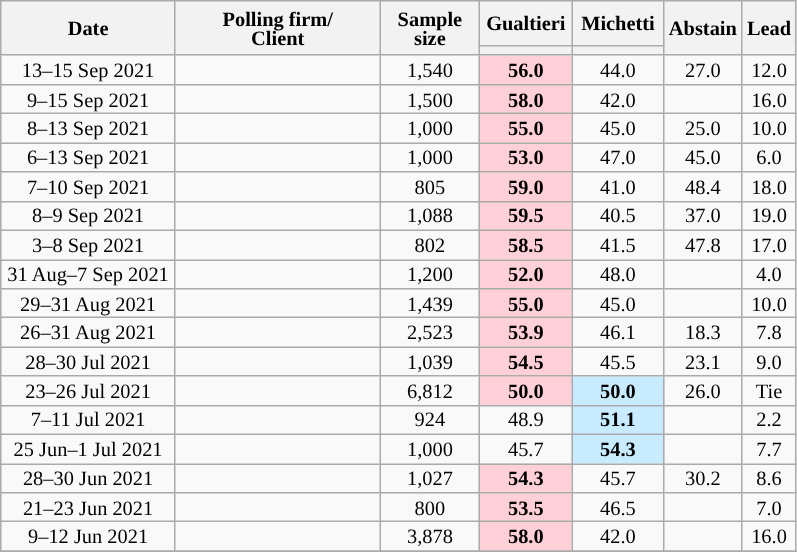<table class=wikitable style="text-align:center;font-size:85%;line-height:13px">
<tr style="height:30px; background-color:#E9E9E9">
<th style="width:110px;" rowspan="2">Date</th>
<th style="width:130px;" rowspan="2">Polling firm/<br>Client</th>
<th style="width:60px;" rowspan="2">Sample size</th>
<th style="width:55px;">Gualtieri</th>
<th style="width:55px;">Michetti</th>
<th style="width:30px;" rowspan="2">Abstain</th>
<th style="width:30px;" rowspan="2">Lead</th>
</tr>
<tr>
<th style="color:inherit;background:"></th>
<th style="color:inherit;background:"></th>
</tr>
<tr>
<td>13–15 Sep 2021</td>
<td></td>
<td>1,540</td>
<td style="background:#FFD0D7"><strong>56.0</strong></td>
<td>44.0</td>
<td>27.0</td>
<td style="background:">12.0</td>
</tr>
<tr>
<td>9–15 Sep 2021</td>
<td></td>
<td>1,500</td>
<td style="background:#FFD0D7"><strong>58.0</strong></td>
<td>42.0</td>
<td></td>
<td style="background:">16.0</td>
</tr>
<tr>
<td>8–13 Sep 2021</td>
<td></td>
<td>1,000</td>
<td style="background:#FFD0D7"><strong>55.0</strong></td>
<td>45.0</td>
<td>25.0</td>
<td style="background:">10.0</td>
</tr>
<tr>
<td>6–13 Sep 2021</td>
<td></td>
<td>1,000</td>
<td style="background:#FFD0D7"><strong>53.0</strong></td>
<td>47.0</td>
<td>45.0</td>
<td style="background:">6.0</td>
</tr>
<tr>
<td>7–10 Sep 2021</td>
<td></td>
<td>805</td>
<td style="background:#FFD0D7"><strong>59.0</strong></td>
<td>41.0</td>
<td>48.4</td>
<td style="background:">18.0</td>
</tr>
<tr>
<td>8–9 Sep 2021</td>
<td></td>
<td>1,088</td>
<td style="background:#FFD0D7"><strong>59.5</strong></td>
<td>40.5</td>
<td>37.0</td>
<td style="background:">19.0</td>
</tr>
<tr>
<td>3–8 Sep 2021</td>
<td></td>
<td>802</td>
<td style="background:#FFD0D7"><strong>58.5</strong></td>
<td>41.5</td>
<td>47.8</td>
<td style="background:">17.0</td>
</tr>
<tr>
<td>31 Aug–7 Sep 2021</td>
<td></td>
<td>1,200</td>
<td style="background:#FFD0D7"><strong>52.0</strong></td>
<td>48.0</td>
<td></td>
<td style="background:">4.0</td>
</tr>
<tr>
<td>29–31 Aug 2021</td>
<td></td>
<td>1,439</td>
<td style="background:#FFD0D7"><strong>55.0</strong></td>
<td>45.0</td>
<td></td>
<td style="background:">10.0</td>
</tr>
<tr>
<td>26–31 Aug 2021</td>
<td></td>
<td>2,523</td>
<td style="background:#FFD0D7"><strong>53.9</strong></td>
<td>46.1</td>
<td>18.3</td>
<td style="background:">7.8</td>
</tr>
<tr>
<td>28–30 Jul 2021</td>
<td></td>
<td>1,039</td>
<td style="background:#FFD0D7"><strong>54.5</strong></td>
<td>45.5</td>
<td>23.1</td>
<td style="background:">9.0</td>
</tr>
<tr>
<td>23–26 Jul 2021</td>
<td></td>
<td>6,812</td>
<td style="background:#FFD0D7"><strong>50.0</strong></td>
<td style="background:#C8EBFF"><strong>50.0</strong></td>
<td>26.0</td>
<td>Tie</td>
</tr>
<tr>
<td>7–11 Jul 2021</td>
<td></td>
<td>924</td>
<td>48.9</td>
<td style="background:#C8EBFF"><strong>51.1</strong></td>
<td></td>
<td style="background:">2.2</td>
</tr>
<tr>
<td>25 Jun–1 Jul 2021</td>
<td></td>
<td>1,000</td>
<td>45.7</td>
<td style="background:#C8EBFF"><strong>54.3</strong></td>
<td></td>
<td style="background:">7.7</td>
</tr>
<tr>
<td>28–30 Jun 2021</td>
<td></td>
<td>1,027</td>
<td style="background:#FFD0D7"><strong>54.3</strong></td>
<td>45.7</td>
<td>30.2</td>
<td style="background:">8.6</td>
</tr>
<tr>
<td>21–23 Jun 2021</td>
<td></td>
<td>800</td>
<td style="background:#FFD0D7"><strong>53.5</strong></td>
<td>46.5</td>
<td></td>
<td style="background:">7.0</td>
</tr>
<tr>
<td>9–12 Jun 2021</td>
<td></td>
<td>3,878</td>
<td style="background:#FFD0D7"><strong>58.0</strong></td>
<td>42.0</td>
<td></td>
<td style="background:">16.0</td>
</tr>
<tr>
</tr>
</table>
